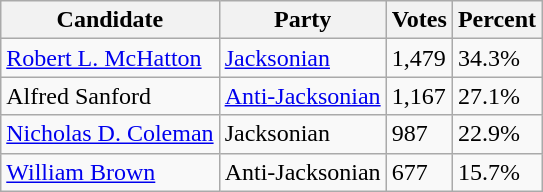<table class=wikitable>
<tr>
<th>Candidate</th>
<th>Party</th>
<th>Votes</th>
<th>Percent</th>
</tr>
<tr>
<td><a href='#'>Robert L. McHatton</a></td>
<td><a href='#'>Jacksonian</a></td>
<td>1,479</td>
<td>34.3%</td>
</tr>
<tr>
<td>Alfred Sanford</td>
<td><a href='#'>Anti-Jacksonian</a></td>
<td>1,167</td>
<td>27.1%</td>
</tr>
<tr>
<td><a href='#'>Nicholas D. Coleman</a></td>
<td>Jacksonian</td>
<td>987</td>
<td>22.9%</td>
</tr>
<tr>
<td><a href='#'>William Brown</a></td>
<td>Anti-Jacksonian</td>
<td>677</td>
<td>15.7%</td>
</tr>
</table>
